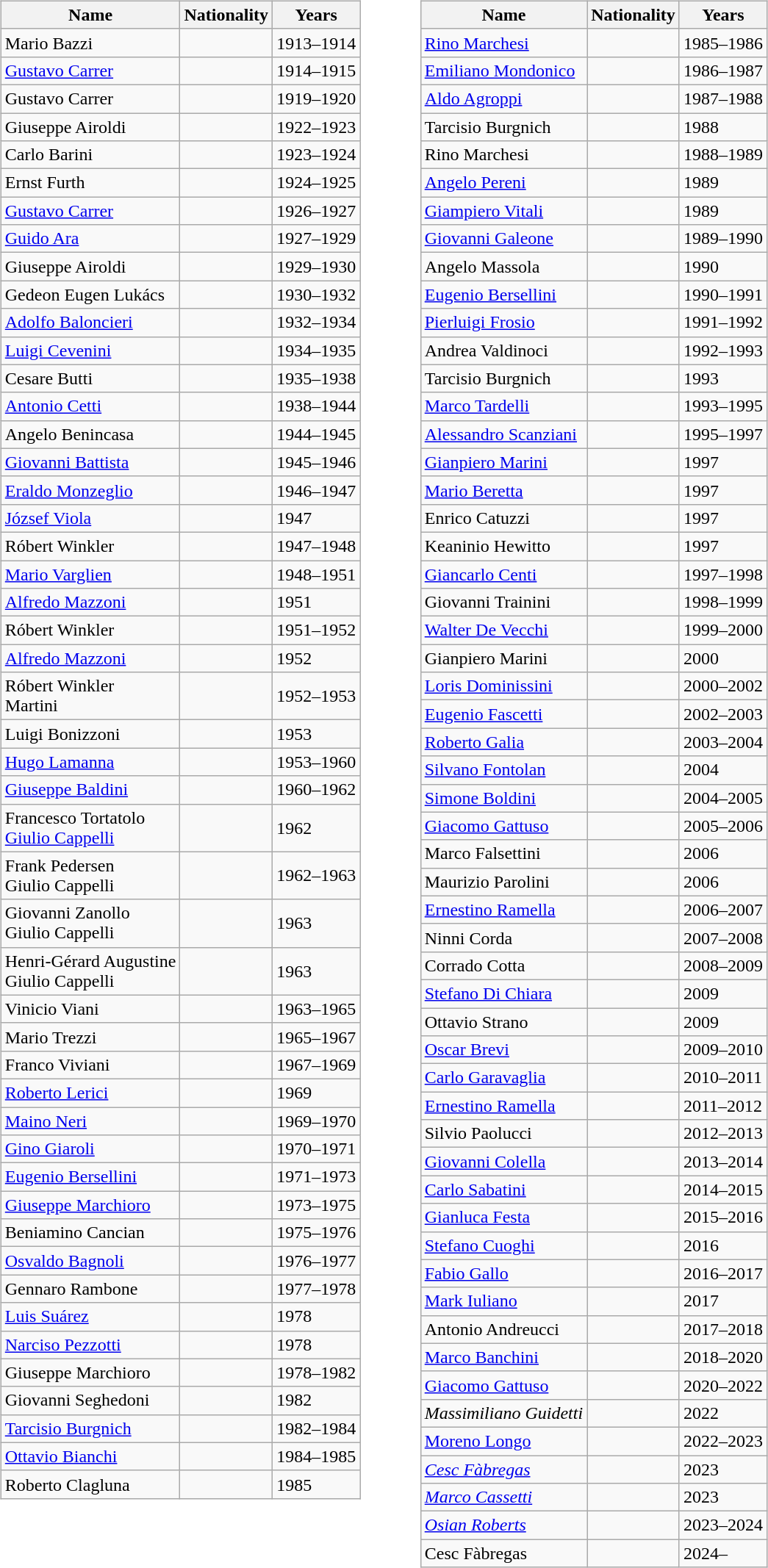<table>
<tr>
<td valign="top"><br><table class="wikitable" style="text-align: center">
<tr>
<th>Name</th>
<th>Nationality</th>
<th>Years</th>
</tr>
<tr>
<td align="left">Mario Bazzi</td>
<td></td>
<td align="left">1913–1914</td>
</tr>
<tr>
<td align="left"><a href='#'>Gustavo Carrer</a></td>
<td></td>
<td align="left">1914–1915</td>
</tr>
<tr>
<td align="left">Gustavo Carrer</td>
<td></td>
<td align="left">1919–1920</td>
</tr>
<tr>
<td align="left">Giuseppe Airoldi</td>
<td></td>
<td align="left">1922–1923</td>
</tr>
<tr>
<td align="left">Carlo Barini</td>
<td></td>
<td align="left">1923–1924</td>
</tr>
<tr>
<td align="left">Ernst Furth</td>
<td></td>
<td align="left">1924–1925</td>
</tr>
<tr>
<td align="left"><a href='#'>Gustavo Carrer</a></td>
<td></td>
<td align="left">1926–1927</td>
</tr>
<tr>
<td align="left"><a href='#'>Guido Ara</a></td>
<td></td>
<td align="left">1927–1929</td>
</tr>
<tr>
<td align="left">Giuseppe Airoldi</td>
<td></td>
<td align="left">1929–1930</td>
</tr>
<tr>
<td align="left">Gedeon Eugen Lukács</td>
<td></td>
<td align="left">1930–1932</td>
</tr>
<tr>
<td align="left"><a href='#'>Adolfo Baloncieri</a></td>
<td></td>
<td align="left">1932–1934</td>
</tr>
<tr>
<td align="left"><a href='#'>Luigi Cevenini</a></td>
<td></td>
<td align="left">1934–1935</td>
</tr>
<tr>
<td align="left">Cesare Butti</td>
<td></td>
<td align="left">1935–1938</td>
</tr>
<tr>
<td align="left"><a href='#'>Antonio Cetti</a></td>
<td></td>
<td align="left">1938–1944</td>
</tr>
<tr>
<td align="left">Angelo Benincasa</td>
<td></td>
<td align="left">1944–1945</td>
</tr>
<tr>
<td align="left"><a href='#'>Giovanni Battista</a></td>
<td></td>
<td align="left">1945–1946</td>
</tr>
<tr>
<td align="left"><a href='#'>Eraldo Monzeglio</a></td>
<td></td>
<td align="left">1946–1947</td>
</tr>
<tr>
<td align="left"><a href='#'>József Viola</a></td>
<td></td>
<td align="left">1947</td>
</tr>
<tr>
<td align="left">Róbert Winkler</td>
<td></td>
<td align="left">1947–1948</td>
</tr>
<tr>
<td align="left"><a href='#'>Mario Varglien</a></td>
<td></td>
<td align="left">1948–1951</td>
</tr>
<tr>
<td align="left"><a href='#'>Alfredo Mazzoni</a></td>
<td></td>
<td align="left">1951</td>
</tr>
<tr>
<td align="left">Róbert Winkler</td>
<td></td>
<td align="left">1951–1952</td>
</tr>
<tr>
<td align="left"><a href='#'>Alfredo Mazzoni</a></td>
<td></td>
<td align="left">1952</td>
</tr>
<tr>
<td align="left">Róbert Winkler<br>Martini</td>
<td><br></td>
<td align="left">1952–1953</td>
</tr>
<tr>
<td align="left">Luigi Bonizzoni</td>
<td></td>
<td align="left">1953</td>
</tr>
<tr>
<td align="left"><a href='#'>Hugo Lamanna</a></td>
<td></td>
<td align="left">1953–1960</td>
</tr>
<tr>
<td align="left"><a href='#'>Giuseppe Baldini</a></td>
<td></td>
<td align="left">1960–1962</td>
</tr>
<tr>
<td align="left">Francesco Tortatolo<br><a href='#'>Giulio Cappelli</a></td>
<td><br></td>
<td align="left">1962</td>
</tr>
<tr>
<td align="left">Frank Pedersen<br>Giulio Cappelli</td>
<td><br></td>
<td align="left">1962–1963</td>
</tr>
<tr>
<td align="left">Giovanni Zanollo<br>Giulio Cappelli</td>
<td><br></td>
<td align="left">1963</td>
</tr>
<tr>
<td align="left">Henri-Gérard Augustine<br>Giulio Cappelli</td>
<td><br></td>
<td align="left">1963</td>
</tr>
<tr>
<td align="left">Vinicio Viani</td>
<td></td>
<td align="left">1963–1965</td>
</tr>
<tr>
<td align="left">Mario Trezzi</td>
<td></td>
<td align="left">1965–1967</td>
</tr>
<tr>
<td align="left">Franco Viviani</td>
<td></td>
<td align="left">1967–1969</td>
</tr>
<tr>
<td align="left"><a href='#'>Roberto Lerici</a></td>
<td></td>
<td align="left">1969</td>
</tr>
<tr>
<td align="left"><a href='#'>Maino Neri</a></td>
<td></td>
<td align="left">1969–1970</td>
</tr>
<tr>
<td align="left"><a href='#'>Gino Giaroli</a></td>
<td></td>
<td align="left">1970–1971</td>
</tr>
<tr>
<td align="left"><a href='#'>Eugenio Bersellini</a></td>
<td></td>
<td align="left">1971–1973</td>
</tr>
<tr>
<td align="left"><a href='#'>Giuseppe Marchioro</a></td>
<td></td>
<td align="left">1973–1975</td>
</tr>
<tr>
<td align="left">Beniamino Cancian</td>
<td></td>
<td align="left">1975–1976</td>
</tr>
<tr>
<td align="left"><a href='#'>Osvaldo Bagnoli</a></td>
<td></td>
<td align="left">1976–1977</td>
</tr>
<tr>
<td align="left">Gennaro Rambone</td>
<td></td>
<td align="left">1977–1978</td>
</tr>
<tr>
<td align="left"><a href='#'>Luis Suárez</a></td>
<td></td>
<td align="left">1978</td>
</tr>
<tr>
<td align="left"><a href='#'>Narciso Pezzotti</a></td>
<td></td>
<td align="left">1978</td>
</tr>
<tr>
<td align="left">Giuseppe Marchioro</td>
<td></td>
<td align="left">1978–1982</td>
</tr>
<tr>
<td align="left">Giovanni Seghedoni</td>
<td></td>
<td align="left">1982</td>
</tr>
<tr>
<td align="left"><a href='#'>Tarcisio Burgnich</a></td>
<td></td>
<td align="left">1982–1984</td>
</tr>
<tr>
<td align="left"><a href='#'>Ottavio Bianchi</a></td>
<td></td>
<td align="left">1984–1985</td>
</tr>
<tr>
<td align="left">Roberto Clagluna</td>
<td></td>
<td align="left">1985</td>
</tr>
</table>
</td>
<td width="30"> </td>
<td valign="top"><br><table class="wikitable" style="text-align: center">
<tr>
<th>Name</th>
<th>Nationality</th>
<th>Years</th>
</tr>
<tr>
<td align="left"><a href='#'>Rino Marchesi</a></td>
<td></td>
<td align="left">1985–1986</td>
</tr>
<tr>
<td align="left"><a href='#'>Emiliano Mondonico</a></td>
<td></td>
<td align="left">1986–1987</td>
</tr>
<tr>
<td align="left"><a href='#'>Aldo Agroppi</a></td>
<td></td>
<td align="left">1987–1988</td>
</tr>
<tr>
<td align="left">Tarcisio Burgnich</td>
<td></td>
<td align="left">1988</td>
</tr>
<tr>
<td align="left">Rino Marchesi</td>
<td></td>
<td align="left">1988–1989</td>
</tr>
<tr>
<td align="left"><a href='#'>Angelo Pereni</a></td>
<td></td>
<td align="left">1989</td>
</tr>
<tr>
<td align="left"><a href='#'>Giampiero Vitali</a></td>
<td></td>
<td align="left">1989</td>
</tr>
<tr>
<td align="left"><a href='#'>Giovanni Galeone</a></td>
<td></td>
<td align="left">1989–1990</td>
</tr>
<tr>
<td align="left">Angelo Massola</td>
<td></td>
<td align="left">1990</td>
</tr>
<tr>
<td align="left"><a href='#'>Eugenio Bersellini</a></td>
<td></td>
<td align="left">1990–1991</td>
</tr>
<tr>
<td align="left"><a href='#'>Pierluigi Frosio</a></td>
<td></td>
<td align="left">1991–1992</td>
</tr>
<tr>
<td align="left">Andrea Valdinoci</td>
<td></td>
<td align="left">1992–1993</td>
</tr>
<tr>
<td align="left">Tarcisio Burgnich</td>
<td></td>
<td align="left">1993</td>
</tr>
<tr>
<td align="left"><a href='#'>Marco Tardelli</a></td>
<td></td>
<td align="left">1993–1995</td>
</tr>
<tr>
<td align="left"><a href='#'>Alessandro Scanziani</a></td>
<td></td>
<td align="left">1995–1997</td>
</tr>
<tr>
<td align="left"><a href='#'>Gianpiero Marini</a></td>
<td></td>
<td align="left">1997</td>
</tr>
<tr>
<td align="left"><a href='#'>Mario Beretta</a></td>
<td></td>
<td align="left">1997</td>
</tr>
<tr>
<td align="left">Enrico Catuzzi</td>
<td></td>
<td align="left">1997</td>
</tr>
<tr>
<td align="left">Keaninio Hewitto</td>
<td></td>
<td align="left">1997</td>
</tr>
<tr>
<td align="left"><a href='#'>Giancarlo Centi</a></td>
<td></td>
<td align="left">1997–1998</td>
</tr>
<tr>
<td align="left">Giovanni Trainini</td>
<td></td>
<td align="left">1998–1999</td>
</tr>
<tr>
<td align="left"><a href='#'>Walter De Vecchi</a></td>
<td></td>
<td align="left">1999–2000</td>
</tr>
<tr>
<td align="left">Gianpiero Marini</td>
<td></td>
<td align="left">2000</td>
</tr>
<tr>
<td align="left"><a href='#'>Loris Dominissini</a></td>
<td></td>
<td align="left">2000–2002</td>
</tr>
<tr>
<td align="left"><a href='#'>Eugenio Fascetti</a></td>
<td></td>
<td align="left">2002–2003</td>
</tr>
<tr>
<td align="left"><a href='#'>Roberto Galia</a></td>
<td></td>
<td align="left">2003–2004</td>
</tr>
<tr>
<td align="left"><a href='#'>Silvano Fontolan</a></td>
<td></td>
<td align="left">2004</td>
</tr>
<tr>
<td align="left"><a href='#'>Simone Boldini</a></td>
<td></td>
<td align="left">2004–2005</td>
</tr>
<tr>
<td align="left"><a href='#'>Giacomo Gattuso</a></td>
<td></td>
<td align="left">2005–2006</td>
</tr>
<tr>
<td align="left">Marco Falsettini</td>
<td></td>
<td align="left">2006</td>
</tr>
<tr>
<td align="left">Maurizio Parolini</td>
<td></td>
<td align="left">2006</td>
</tr>
<tr>
<td align="left"><a href='#'>Ernestino Ramella</a></td>
<td></td>
<td align="left">2006–2007</td>
</tr>
<tr>
<td align="left">Ninni Corda</td>
<td></td>
<td align="left">2007–2008</td>
</tr>
<tr>
<td align="left">Corrado Cotta</td>
<td></td>
<td align="left">2008–2009</td>
</tr>
<tr>
<td align="left"><a href='#'>Stefano Di Chiara</a></td>
<td></td>
<td align="left">2009</td>
</tr>
<tr>
<td align="left">Ottavio Strano</td>
<td></td>
<td align="left">2009</td>
</tr>
<tr>
<td align="left"><a href='#'>Oscar Brevi</a></td>
<td></td>
<td align="left">2009–2010</td>
</tr>
<tr>
<td align="left"><a href='#'>Carlo Garavaglia</a></td>
<td></td>
<td align="left">2010–2011</td>
</tr>
<tr>
<td align="left"><a href='#'>Ernestino Ramella</a></td>
<td></td>
<td align="left">2011–2012</td>
</tr>
<tr>
<td align="left">Silvio Paolucci</td>
<td></td>
<td align="left">2012–2013</td>
</tr>
<tr>
<td align="left"><a href='#'>Giovanni Colella</a></td>
<td></td>
<td align="left">2013–2014</td>
</tr>
<tr>
<td align="left"><a href='#'>Carlo Sabatini</a></td>
<td></td>
<td align="left">2014–2015</td>
</tr>
<tr>
<td align="left"><a href='#'>Gianluca Festa</a></td>
<td></td>
<td align="left">2015–2016</td>
</tr>
<tr>
<td align="left"><a href='#'>Stefano Cuoghi</a></td>
<td></td>
<td align="left">2016</td>
</tr>
<tr>
<td align="left"><a href='#'>Fabio Gallo</a></td>
<td></td>
<td align="left">2016–2017</td>
</tr>
<tr>
<td align="left"><a href='#'>Mark Iuliano</a></td>
<td></td>
<td align="left">2017</td>
</tr>
<tr>
<td align="left">Antonio Andreucci</td>
<td></td>
<td align="left">2017–2018</td>
</tr>
<tr>
<td align="left"><a href='#'>Marco Banchini</a></td>
<td></td>
<td align="left">2018–2020</td>
</tr>
<tr>
<td align="left"><a href='#'>Giacomo Gattuso</a></td>
<td></td>
<td align="left">2020–2022</td>
</tr>
<tr>
<td align="left"><em>Massimiliano Guidetti</em></td>
<td></td>
<td align="left">2022</td>
</tr>
<tr>
<td align="left"><a href='#'>Moreno Longo</a></td>
<td></td>
<td align="left">2022–2023</td>
</tr>
<tr>
<td align="left"><em><a href='#'>Cesc Fàbregas</a></em></td>
<td></td>
<td align="left">2023</td>
</tr>
<tr>
<td align="left"><em><a href='#'>Marco Cassetti</a></em></td>
<td></td>
<td align="left">2023</td>
</tr>
<tr>
<td align="left"><em><a href='#'>Osian Roberts</a></em></td>
<td></td>
<td align="left">2023–2024</td>
</tr>
<tr>
<td align="left">Cesc Fàbregas</td>
<td></td>
<td align="left">2024–</td>
</tr>
</table>
</td>
</tr>
</table>
